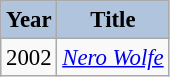<table class="wikitable" style="font-size:95%;">
<tr>
<th style="background:#B0C4DE;">Year</th>
<th style="background:#B0C4DE;">Title</th>
</tr>
<tr>
<td>2002</td>
<td><em><a href='#'>Nero Wolfe</a></em></td>
</tr>
</table>
